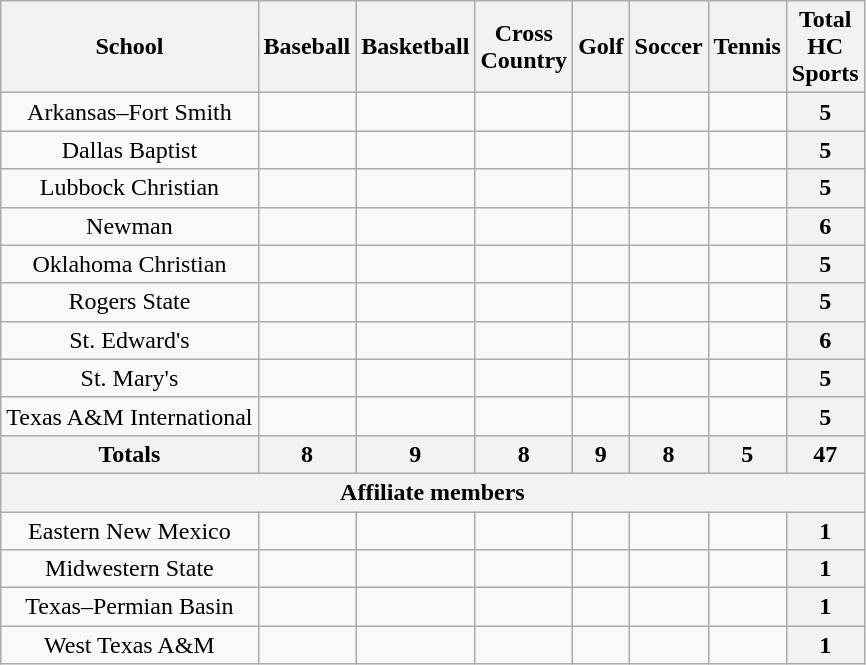<table class="wikitable" style="text-align:center">
<tr>
<th>School</th>
<th>Baseball</th>
<th>Basketball</th>
<th>Cross<br>Country</th>
<th>Golf</th>
<th>Soccer</th>
<th>Tennis</th>
<th>Total<br>HC<br>Sports</th>
</tr>
<tr>
<td>Arkansas–Fort Smith</td>
<td></td>
<td></td>
<td></td>
<td></td>
<td></td>
<td></td>
<th>5</th>
</tr>
<tr>
<td>Dallas Baptist</td>
<td></td>
<td></td>
<td></td>
<td></td>
<td></td>
<td></td>
<th>5</th>
</tr>
<tr>
<td>Lubbock Christian</td>
<td></td>
<td></td>
<td></td>
<td></td>
<td></td>
<td></td>
<th>5</th>
</tr>
<tr>
<td>Newman</td>
<td></td>
<td></td>
<td></td>
<td></td>
<td></td>
<td></td>
<th>6</th>
</tr>
<tr>
<td>Oklahoma Christian</td>
<td></td>
<td></td>
<td></td>
<td></td>
<td></td>
<td></td>
<th>5</th>
</tr>
<tr>
<td>Rogers State</td>
<td></td>
<td></td>
<td></td>
<td></td>
<td></td>
<td></td>
<th>5</th>
</tr>
<tr>
<td>St. Edward's</td>
<td></td>
<td></td>
<td></td>
<td></td>
<td></td>
<td></td>
<th>6</th>
</tr>
<tr>
<td>St. Mary's</td>
<td></td>
<td></td>
<td></td>
<td></td>
<td></td>
<td></td>
<th>5</th>
</tr>
<tr>
<td>Texas A&M International</td>
<td></td>
<td></td>
<td></td>
<td></td>
<td></td>
<td></td>
<th>5</th>
</tr>
<tr>
<th>Totals</th>
<th>8</th>
<th>9</th>
<th>8</th>
<th>9</th>
<th>8</th>
<th>5</th>
<th>47</th>
</tr>
<tr>
<th colspan=8>Affiliate members</th>
</tr>
<tr>
<td>Eastern New Mexico</td>
<td></td>
<td></td>
<td></td>
<td></td>
<td></td>
<td></td>
<th>1</th>
</tr>
<tr>
<td>Midwestern State</td>
<td></td>
<td></td>
<td></td>
<td></td>
<td></td>
<td></td>
<th>1</th>
</tr>
<tr>
<td>Texas–Permian Basin</td>
<td></td>
<td></td>
<td></td>
<td></td>
<td></td>
<td></td>
<th>1</th>
</tr>
<tr>
<td>West Texas A&M</td>
<td></td>
<td></td>
<td></td>
<td></td>
<td></td>
<td></td>
<th>1</th>
</tr>
</table>
